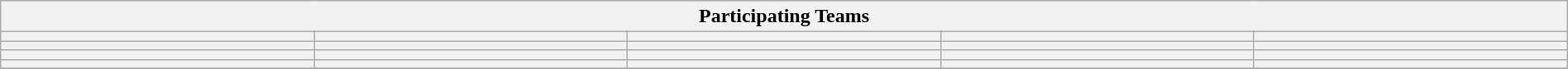<table class="wikitable" style="width:100%;">
<tr>
<th colspan=5><strong>Participating Teams</strong></th>
</tr>
<tr>
<th style="width:20%;"></th>
<th style="width:20%;"></th>
<th style="width:20%;"></th>
<th style="width:20%;"></th>
<th style="width:20%;"></th>
</tr>
<tr>
<th style="width:20%;"></th>
<th style="width:20%;"></th>
<th style="width:20%;"></th>
<th style="width:20%;"></th>
<th style="width:20%;"></th>
</tr>
<tr>
<th style="width:20%;"></th>
<th style="width:20%;"></th>
<th style="width:20%;"></th>
<th style="width:20%;"></th>
<th style="width:20%;"></th>
</tr>
<tr>
<th style="width:20%;"></th>
<th style="width:20%;"></th>
<th style="width:20%;"></th>
<th style="width:20%;"></th>
<th style="width:20%;"></th>
</tr>
<tr>
</tr>
</table>
